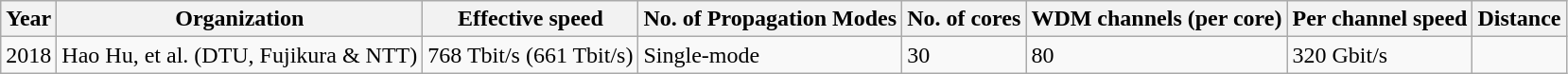<table class=wikitable>
<tr>
<th>Year</th>
<th>Organization</th>
<th>Effective speed</th>
<th>No. of Propagation Modes</th>
<th>No. of cores</th>
<th>WDM channels (per core)</th>
<th>Per channel speed</th>
<th>Distance</th>
</tr>
<tr |->
<td>2018</td>
<td>Hao Hu, et al. (DTU, Fujikura & NTT)</td>
<td>768 Tbit/s (661 Tbit/s)</td>
<td>Single-mode</td>
<td>30</td>
<td>80</td>
<td>320 Gbit/s</td>
<td></td>
</tr>
</table>
